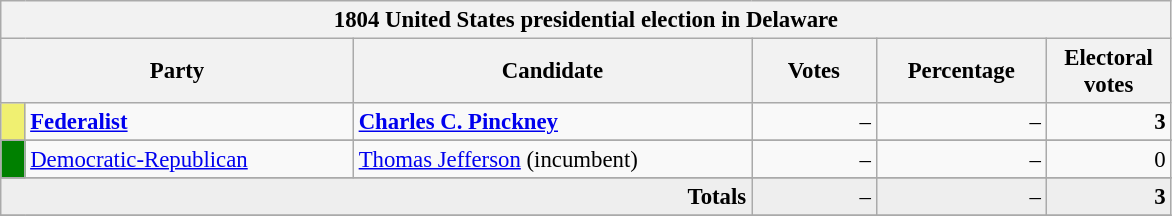<table class="wikitable" style="font-size: 95%;">
<tr>
<th colspan="6">1804 United States presidential election in Delaware</th>
</tr>
<tr>
<th colspan="2" style="width: 15em">Party</th>
<th style="width: 17em">Candidate</th>
<th style="width: 5em">Votes</th>
<th style="width: 7em">Percentage</th>
<th style="width: 5em">Electoral votes</th>
</tr>
<tr>
<th style="background-color:#F0F071; width: 3px"></th>
<td style="width: 130px"><strong><a href='#'>Federalist</a></strong></td>
<td><strong><a href='#'>Charles C. Pinckney</a></strong></td>
<td align="right">–</td>
<td align="right">–</td>
<td align="right"><strong>3</strong></td>
</tr>
<tr>
</tr>
<tr>
<th style="background-color:#008000; width: 3px"></th>
<td style="width: 130px"><a href='#'>Democratic-Republican</a></td>
<td><a href='#'>Thomas Jefferson</a> (incumbent)</td>
<td align="right">–</td>
<td align="right">–</td>
<td align="right">0</td>
</tr>
<tr>
</tr>
<tr>
</tr>
<tr bgcolor="#EEEEEE">
<td colspan="3" align="right"><strong>Totals</strong></td>
<td align="right">–</td>
<td align="right">–</td>
<td align="right"><strong>3</strong></td>
</tr>
<tr>
</tr>
</table>
